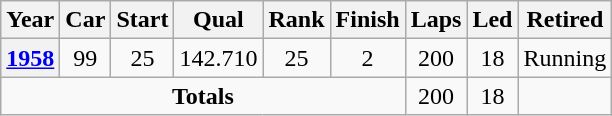<table class="wikitable" style="text-align:center">
<tr>
<th>Year</th>
<th>Car</th>
<th>Start</th>
<th>Qual</th>
<th>Rank</th>
<th>Finish</th>
<th>Laps</th>
<th>Led</th>
<th>Retired</th>
</tr>
<tr>
<th><a href='#'>1958</a></th>
<td>99</td>
<td>25</td>
<td>142.710</td>
<td>25</td>
<td>2</td>
<td>200</td>
<td>18</td>
<td>Running</td>
</tr>
<tr>
<td colspan=6><strong>Totals</strong></td>
<td>200</td>
<td>18</td>
<td></td>
</tr>
</table>
